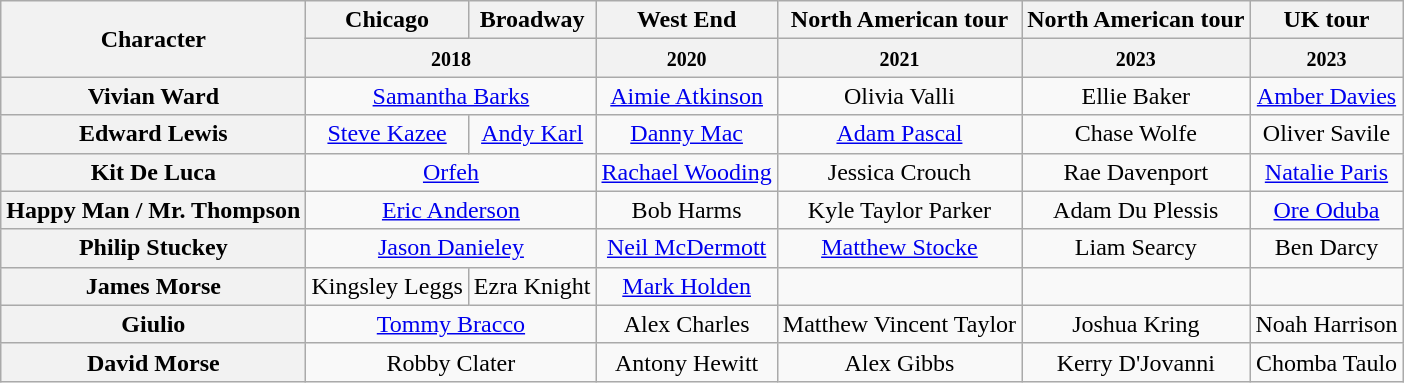<table class="wikitable" style="width:100;">
<tr>
<th rowspan="2">Character</th>
<th>Chicago</th>
<th>Broadway</th>
<th>West End</th>
<th>North American tour</th>
<th>North American tour</th>
<th>UK tour</th>
</tr>
<tr>
<th colspan="2"><small>2018</small> </th>
<th><small>2020</small> </th>
<th><small>2021</small> </th>
<th><small>2023</small></th>
<th><small>2023</small> </th>
</tr>
<tr>
<th>Vivian Ward</th>
<td colspan=2 align=center><a href='#'>Samantha Barks</a></td>
<td colspan=1 align=center><a href='#'>Aimie Atkinson</a></td>
<td colspan=1 align=center>Olivia Valli</td>
<td colspan=1 align=center>Ellie Baker</td>
<td colspan=1 align=center><a href='#'>Amber Davies</a></td>
</tr>
<tr>
<th>Edward Lewis</th>
<td colspan=1 align=center><a href='#'>Steve Kazee</a></td>
<td colspan=1 align=center><a href='#'>Andy Karl</a></td>
<td colspan=1 align=center><a href='#'>Danny Mac</a></td>
<td colspan=1 align=center><a href='#'>Adam Pascal</a></td>
<td colspan=1 align=center>Chase Wolfe</td>
<td colspan=1 align=center>Oliver Savile</td>
</tr>
<tr>
<th>Kit De Luca</th>
<td colspan="2" align="center"><a href='#'>Orfeh</a></td>
<td colspan=1 align=center><a href='#'>Rachael Wooding</a></td>
<td colspan=1 align=center>Jessica Crouch</td>
<td colspan=1 align=center>Rae Davenport</td>
<td colspan=1 align=center><a href='#'>Natalie Paris</a></td>
</tr>
<tr>
<th>Happy Man / Mr. Thompson</th>
<td colspan="2" align="center"><a href='#'>Eric Anderson</a></td>
<td colspan=1 align=center>Bob Harms</td>
<td colspan=1 align=center>Kyle Taylor Parker</td>
<td colspan=1 align=center>Adam Du Plessis</td>
<td colspan=1 align=center><a href='#'>Ore Oduba</a></td>
</tr>
<tr>
<th>Philip Stuckey</th>
<td colspan=2 align=center><a href='#'>Jason Danieley</a></td>
<td colspan=1 align=center><a href='#'>Neil McDermott</a></td>
<td colspan=1 align=center><a href='#'>Matthew Stocke</a></td>
<td colspan=1 align=center>Liam Searcy</td>
<td colspan=1 align=center>Ben Darcy</td>
</tr>
<tr>
<th>James Morse</th>
<td colspan=1 align=center>Kingsley Leggs</td>
<td colspan=1 align=center>Ezra Knight</td>
<td colspan=1 align=center><a href='#'>Mark Holden</a></td>
<td></td>
<td></td>
<td></td>
</tr>
<tr>
<th>Giulio</th>
<td colspan=2 align=center><a href='#'>Tommy Bracco</a></td>
<td colspan=1 align=center>Alex Charles</td>
<td colspan=1 align=center>Matthew Vincent Taylor</td>
<td colspan=1 align=center>Joshua Kring</td>
<td colspan=1 align=center>Noah Harrison</td>
</tr>
<tr>
<th>David Morse</th>
<td colspan="2" align="center">Robby Clater</td>
<td colspan=1 align=center>Antony Hewitt</td>
<td colspan=1 align=center>Alex Gibbs</td>
<td colspan=1 align=center>Kerry D'Jovanni</td>
<td colspan=1 align=center>Chomba Taulo</td>
</tr>
</table>
